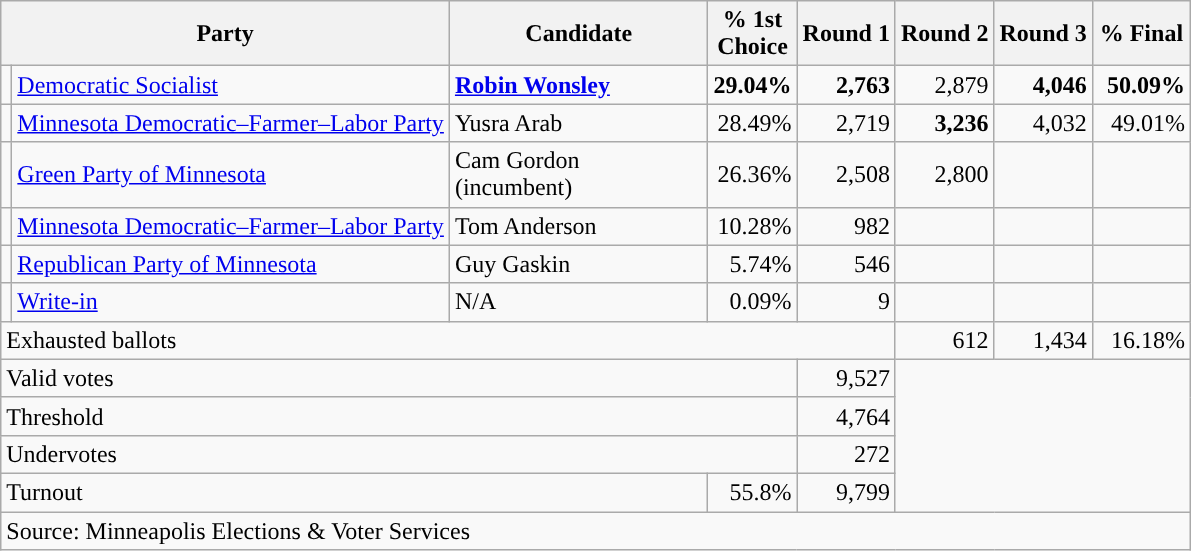<table class="wikitable">
<tr>
<th colspan="2" style="width:290px">Party</th>
<th style="width:165px">Candidate</th>
<th>% 1st<br>Choice</th>
<th>Round 1</th>
<th>Round 2</th>
<th>Round 3</th>
<th style="width:58px;">% Final</th>
</tr>
<tr>
<td style="background-color:"></td>
<td><a href='#'>Democratic Socialist</a></td>
<td><strong><a href='#'>Robin Wonsley</a></strong></td>
<td align="right"><strong>29.04%</strong></td>
<td align="right"><strong>2,763</strong></td>
<td align="right">2,879</td>
<td align="right"><strong>4,046</strong></td>
<td align="right"><strong>50.09%</strong></td>
</tr>
<tr>
<td style="background-color:"></td>
<td><a href='#'>Minnesota Democratic–Farmer–Labor Party</a></td>
<td>Yusra Arab</td>
<td align="right">28.49%</td>
<td align="right">2,719</td>
<td align="right"><strong>3,236</strong></td>
<td align="right">4,032</td>
<td align="right">49.01%</td>
</tr>
<tr>
<td style="background-color:"></td>
<td><a href='#'>Green Party of Minnesota</a></td>
<td>Cam Gordon (incumbent)</td>
<td align="right">26.36%</td>
<td align="right">2,508</td>
<td align="right">2,800</td>
<td></td>
<td></td>
</tr>
<tr>
<td style="background-color:"></td>
<td><a href='#'>Minnesota Democratic–Farmer–Labor Party</a></td>
<td>Tom Anderson</td>
<td align="right">10.28%</td>
<td align="right">982</td>
<td></td>
<td></td>
<td></td>
</tr>
<tr>
<td style="background-color:"></td>
<td><a href='#'>Republican Party of Minnesota</a></td>
<td>Guy Gaskin</td>
<td align="right">5.74%</td>
<td align="right">546</td>
<td></td>
<td></td>
<td></td>
</tr>
<tr>
<td style="background-color:"></td>
<td><a href='#'>Write-in</a></td>
<td>N/A</td>
<td align="right">0.09%</td>
<td align="right">9</td>
<td></td>
<td></td>
<td></td>
</tr>
<tr>
<td colspan="5">Exhausted ballots</td>
<td align="right">612</td>
<td align="right">1,434</td>
<td align="right">16.18%</td>
</tr>
<tr>
<td colspan="4">Valid votes</td>
<td align="right">9,527</td>
<td colspan="3" rowspan="4"></td>
</tr>
<tr>
<td colspan="4">Threshold</td>
<td align="right">4,764</td>
</tr>
<tr>
<td colspan="4">Undervotes</td>
<td align="right">272</td>
</tr>
<tr>
<td colspan="3">Turnout</td>
<td align="right">55.8%</td>
<td align="right">9,799</td>
</tr>
<tr>
<td colspan="8">Source: Minneapolis Elections & Voter Services</td>
</tr>
</table>
